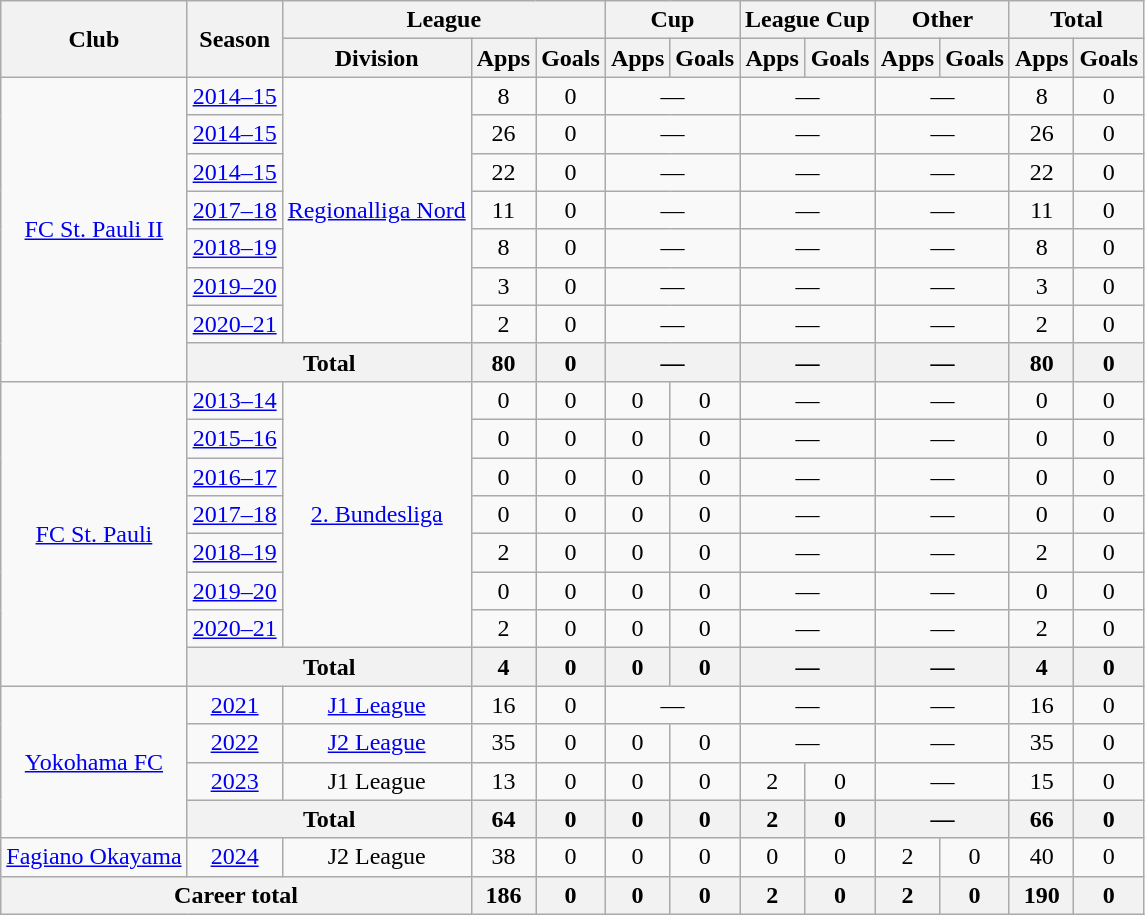<table class="wikitable" style="text-align:center">
<tr>
<th rowspan="2">Club</th>
<th rowspan="2">Season</th>
<th colspan="3">League</th>
<th colspan="2">Cup</th>
<th colspan="2">League Cup</th>
<th colspan="2">Other</th>
<th colspan="2">Total</th>
</tr>
<tr>
<th>Division</th>
<th>Apps</th>
<th>Goals</th>
<th>Apps</th>
<th>Goals</th>
<th>Apps</th>
<th>Goals</th>
<th>Apps</th>
<th>Goals</th>
<th>Apps</th>
<th>Goals</th>
</tr>
<tr>
<td rowspan=8><a href='#'>FC St. Pauli II</a></td>
<td><a href='#'>2014–15</a></td>
<td rowspan=7><a href='#'>Regionalliga Nord</a></td>
<td>8</td>
<td>0</td>
<td colspan="2">—</td>
<td colspan="2">—</td>
<td colspan="2">—</td>
<td>8</td>
<td>0</td>
</tr>
<tr>
<td><a href='#'>2014–15</a></td>
<td>26</td>
<td>0</td>
<td colspan="2">—</td>
<td colspan="2">—</td>
<td colspan="2">—</td>
<td>26</td>
<td>0</td>
</tr>
<tr>
<td><a href='#'>2014–15</a></td>
<td>22</td>
<td>0</td>
<td colspan="2">—</td>
<td colspan="2">—</td>
<td colspan="2">—</td>
<td>22</td>
<td>0</td>
</tr>
<tr>
<td><a href='#'>2017–18</a></td>
<td>11</td>
<td>0</td>
<td colspan="2">—</td>
<td colspan="2">—</td>
<td colspan="2">—</td>
<td>11</td>
<td>0</td>
</tr>
<tr>
<td><a href='#'>2018–19</a></td>
<td>8</td>
<td>0</td>
<td colspan="2">—</td>
<td colspan="2">—</td>
<td colspan="2">—</td>
<td>8</td>
<td>0</td>
</tr>
<tr>
<td><a href='#'>2019–20</a></td>
<td>3</td>
<td>0</td>
<td colspan="2">—</td>
<td colspan="2">—</td>
<td colspan="2">—</td>
<td>3</td>
<td>0</td>
</tr>
<tr>
<td><a href='#'>2020–21</a></td>
<td>2</td>
<td>0</td>
<td colspan="2">—</td>
<td colspan="2">—</td>
<td colspan="2">—</td>
<td>2</td>
<td>0</td>
</tr>
<tr>
<th colspan=2>Total</th>
<th>80</th>
<th>0</th>
<th colspan="2">—</th>
<th colspan="2">—</th>
<th colspan="2">—</th>
<th>80</th>
<th>0</th>
</tr>
<tr>
<td rowspan=8><a href='#'>FC St. Pauli</a></td>
<td><a href='#'>2013–14</a></td>
<td rowspan=7><a href='#'>2. Bundesliga</a></td>
<td>0</td>
<td>0</td>
<td>0</td>
<td>0</td>
<td colspan="2">—</td>
<td colspan="2">—</td>
<td>0</td>
<td>0</td>
</tr>
<tr>
<td><a href='#'>2015–16</a></td>
<td>0</td>
<td>0</td>
<td>0</td>
<td>0</td>
<td colspan="2">—</td>
<td colspan="2">—</td>
<td>0</td>
<td>0</td>
</tr>
<tr>
<td><a href='#'>2016–17</a></td>
<td>0</td>
<td>0</td>
<td>0</td>
<td>0</td>
<td colspan="2">—</td>
<td colspan="2">—</td>
<td>0</td>
<td>0</td>
</tr>
<tr>
<td><a href='#'>2017–18</a></td>
<td>0</td>
<td>0</td>
<td>0</td>
<td>0</td>
<td colspan="2">—</td>
<td colspan="2">—</td>
<td>0</td>
<td>0</td>
</tr>
<tr>
<td><a href='#'>2018–19</a></td>
<td>2</td>
<td>0</td>
<td>0</td>
<td>0</td>
<td colspan="2">—</td>
<td colspan="2">—</td>
<td>2</td>
<td>0</td>
</tr>
<tr>
<td><a href='#'>2019–20</a></td>
<td>0</td>
<td>0</td>
<td>0</td>
<td>0</td>
<td colspan="2">—</td>
<td colspan="2">—</td>
<td>0</td>
<td>0</td>
</tr>
<tr>
<td><a href='#'>2020–21</a></td>
<td>2</td>
<td>0</td>
<td>0</td>
<td>0</td>
<td colspan="2">—</td>
<td colspan="2">—</td>
<td>2</td>
<td>0</td>
</tr>
<tr>
<th colspan=2>Total</th>
<th>4</th>
<th>0</th>
<th>0</th>
<th>0</th>
<th colspan="2">—</th>
<th colspan="2">—</th>
<th>4</th>
<th>0</th>
</tr>
<tr>
<td rowspan=4><a href='#'>Yokohama FC</a></td>
<td><a href='#'>2021</a></td>
<td><a href='#'>J1 League</a></td>
<td>16</td>
<td>0</td>
<td colspan="2">—</td>
<td colspan="2">—</td>
<td colspan="2">—</td>
<td>16</td>
<td>0</td>
</tr>
<tr>
<td><a href='#'>2022</a></td>
<td><a href='#'>J2 League</a></td>
<td>35</td>
<td>0</td>
<td>0</td>
<td>0</td>
<td colspan="2">—</td>
<td colspan="2">—</td>
<td>35</td>
<td>0</td>
</tr>
<tr>
<td><a href='#'>2023</a></td>
<td>J1 League</td>
<td>13</td>
<td>0</td>
<td>0</td>
<td>0</td>
<td>2</td>
<td>0</td>
<td colspan="2">—</td>
<td>15</td>
<td>0</td>
</tr>
<tr>
<th colspan=2>Total</th>
<th>64</th>
<th>0</th>
<th>0</th>
<th>0</th>
<th>2</th>
<th>0</th>
<th colspan="2">—</th>
<th>66</th>
<th>0</th>
</tr>
<tr>
<td><a href='#'>Fagiano Okayama</a></td>
<td><a href='#'>2024</a></td>
<td>J2 League</td>
<td>38</td>
<td>0</td>
<td>0</td>
<td>0</td>
<td>0</td>
<td>0</td>
<td>2</td>
<td>0</td>
<td>40</td>
<td>0</td>
</tr>
<tr>
<th colspan=3>Career total</th>
<th>186</th>
<th>0</th>
<th>0</th>
<th>0</th>
<th>2</th>
<th>0</th>
<th>2</th>
<th>0</th>
<th>190</th>
<th>0</th>
</tr>
</table>
